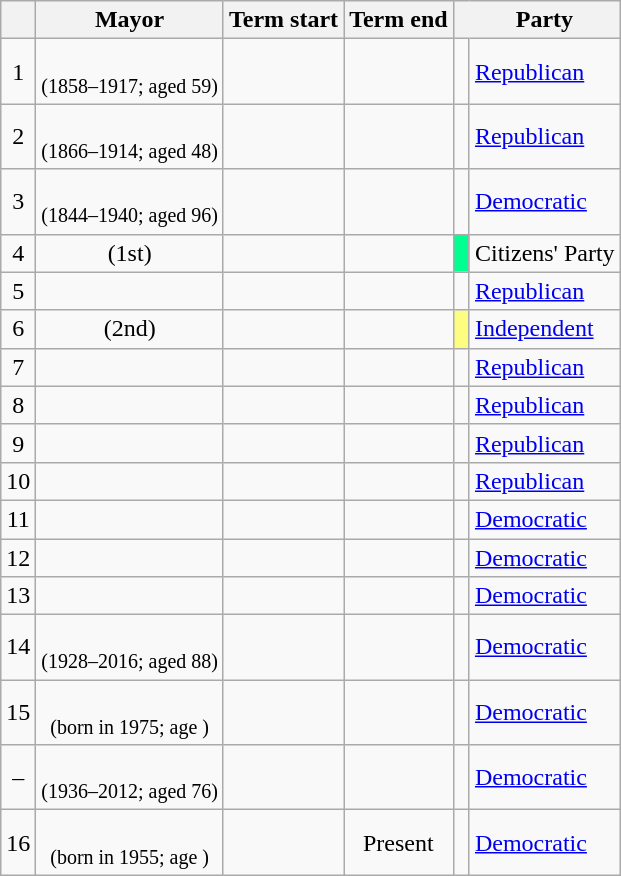<table class="wikitable sortable">
<tr>
<th align=center></th>
<th>Mayor</th>
<th>Term start</th>
<th>Term end</th>
<th class=unsortable> </th>
<th style="border-left-style:hidden;padding:0.1em 0em">Party</th>
</tr>
<tr>
<td align=center>1</td>
<td align=center><strong></strong><br><small>(1858–1917; aged 59)</small></td>
<td align=center></td>
<td align=center></td>
<td bgcolor=></td>
<td><a href='#'>Republican</a></td>
</tr>
<tr>
<td align=center>2</td>
<td align=center><strong></strong><br><small>(1866–1914; aged 48)</small></td>
<td align=center></td>
<td align=center></td>
<td bgcolor=></td>
<td><a href='#'>Republican</a></td>
</tr>
<tr>
<td align=center>3</td>
<td align=center><strong></strong><br><small>(1844–1940; aged 96)</small></td>
<td align=center></td>
<td align=center></td>
<td bgcolor=></td>
<td><a href='#'>Democratic</a></td>
</tr>
<tr>
<td align=center>4</td>
<td align=center><strong></strong> (1st)</td>
<td align=center></td>
<td align=center></td>
<td bgcolor="#00FF90"></td>
<td>Citizens' Party</td>
</tr>
<tr>
<td align=center>5</td>
<td align=center><strong></strong></td>
<td align=center></td>
<td align=center></td>
<td bgcolor=></td>
<td><a href='#'>Republican</a></td>
</tr>
<tr>
<td align=center>6</td>
<td align=center><strong></strong> (2nd)</td>
<td align=center></td>
<td align=center></td>
<td bgcolor="#FDFD7F"></td>
<td><a href='#'>Independent</a></td>
</tr>
<tr>
<td align=center>7</td>
<td align=center><strong></strong></td>
<td align=center></td>
<td align=center></td>
<td bgcolor=></td>
<td><a href='#'>Republican</a></td>
</tr>
<tr>
<td align=center>8</td>
<td align=center><strong></strong></td>
<td align=center></td>
<td align=center></td>
<td bgcolor=></td>
<td><a href='#'>Republican</a></td>
</tr>
<tr>
<td align=center>9</td>
<td align=center><strong></strong></td>
<td align=center></td>
<td align=center></td>
<td bgcolor=></td>
<td><a href='#'>Republican</a></td>
</tr>
<tr>
<td align=center>10</td>
<td align=center><strong></strong></td>
<td align=center></td>
<td align=center></td>
<td bgcolor=></td>
<td><a href='#'>Republican</a></td>
</tr>
<tr>
<td align=center>11</td>
<td align=center><strong></strong></td>
<td align=center></td>
<td align=center></td>
<td bgcolor=></td>
<td><a href='#'>Democratic</a></td>
</tr>
<tr>
<td align=center>12</td>
<td align=center><strong></strong></td>
<td align=center></td>
<td align=center></td>
<td bgcolor=></td>
<td><a href='#'>Democratic</a></td>
</tr>
<tr>
<td align=center>13</td>
<td align=center><strong></strong></td>
<td align=center></td>
<td align=center></td>
<td bgcolor=></td>
<td><a href='#'>Democratic</a></td>
</tr>
<tr>
<td align=center>14</td>
<td align=center><strong></strong><br><small>(1928–2016; aged 88)</small></td>
<td align=center></td>
<td align=center></td>
<td bgcolor=></td>
<td><a href='#'>Democratic</a></td>
</tr>
<tr>
<td align=center>15</td>
<td align=center><strong></strong><br><small>(born in 1975; age )</small></td>
<td align=center></td>
<td align=center></td>
<td bgcolor=></td>
<td><a href='#'>Democratic</a></td>
</tr>
<tr>
<td align=center>–</td>
<td align=center><strong></strong><br><small>(1936–2012; aged 76)</small></td>
<td align=center></td>
<td align=center></td>
<td bgcolor=></td>
<td><a href='#'>Democratic</a></td>
</tr>
<tr>
<td align=center>16</td>
<td align=center><strong></strong><br><small>(born in 1955; age )</small></td>
<td align=center></td>
<td align=center>Present</td>
<td bgcolor=></td>
<td><a href='#'>Democratic</a></td>
</tr>
</table>
